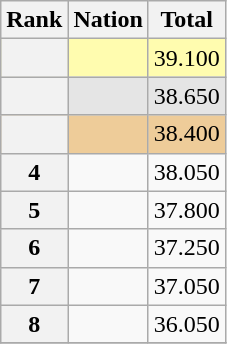<table class="wikitable sortable">
<tr>
<th>Rank</th>
<th>Nation</th>
<th>Total</th>
</tr>
<tr bgcolor=fffcaf>
<th></th>
<td></td>
<td>39.100</td>
</tr>
<tr bgcolor=e5e5e5>
<th></th>
<td></td>
<td>38.650</td>
</tr>
<tr bgcolor=eecc99>
<th></th>
<td></td>
<td>38.400</td>
</tr>
<tr>
<th>4</th>
<td></td>
<td>38.050</td>
</tr>
<tr>
<th>5</th>
<td></td>
<td>37.800</td>
</tr>
<tr>
<th>6</th>
<td></td>
<td>37.250</td>
</tr>
<tr>
<th>7</th>
<td></td>
<td>37.050</td>
</tr>
<tr>
<th>8</th>
<td></td>
<td>36.050</td>
</tr>
<tr>
</tr>
</table>
